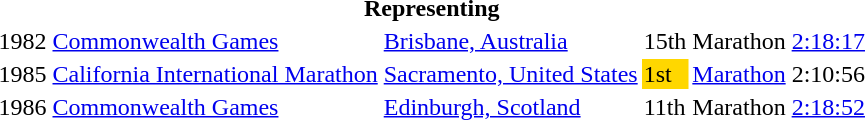<table>
<tr>
<th colspan="6">Representing </th>
</tr>
<tr>
<td>1982</td>
<td><a href='#'>Commonwealth Games</a></td>
<td><a href='#'>Brisbane, Australia</a></td>
<td>15th</td>
<td>Marathon</td>
<td><a href='#'>2:18:17</a></td>
</tr>
<tr>
<td>1985</td>
<td><a href='#'>California International Marathon</a></td>
<td><a href='#'>Sacramento, United States</a></td>
<td bgcolor="gold">1st</td>
<td><a href='#'>Marathon</a></td>
<td>2:10:56</td>
</tr>
<tr>
<td>1986</td>
<td><a href='#'>Commonwealth Games</a></td>
<td><a href='#'>Edinburgh, Scotland</a></td>
<td>11th</td>
<td>Marathon</td>
<td><a href='#'>2:18:52</a></td>
</tr>
</table>
